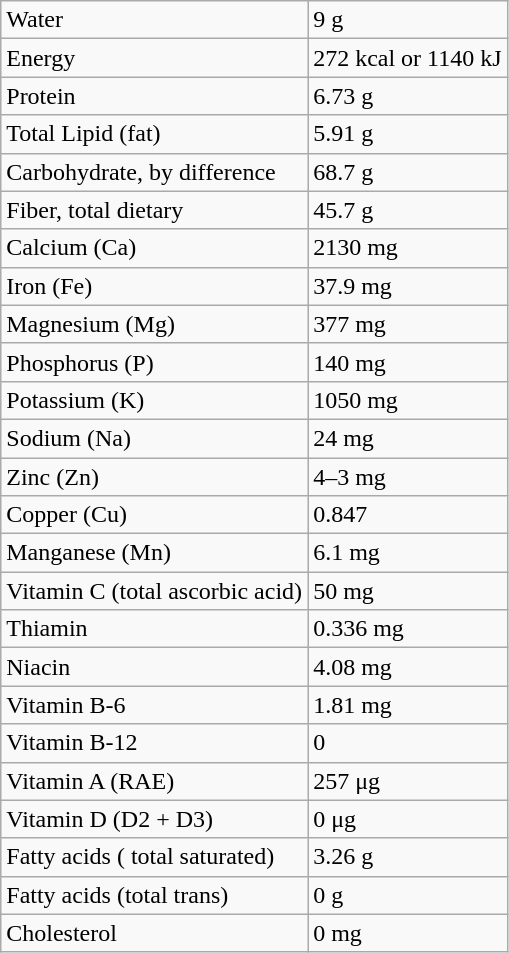<table class="wikitable">
<tr>
<td>Water</td>
<td>9 g</td>
</tr>
<tr>
<td>Energy</td>
<td>272 kcal or 1140 kJ</td>
</tr>
<tr>
<td>Protein</td>
<td>6.73 g</td>
</tr>
<tr>
<td>Total Lipid (fat)</td>
<td>5.91 g</td>
</tr>
<tr>
<td>Carbohydrate, by difference</td>
<td>68.7 g</td>
</tr>
<tr>
<td>Fiber, total dietary</td>
<td>45.7 g</td>
</tr>
<tr>
<td>Calcium (Ca)</td>
<td>2130 mg</td>
</tr>
<tr>
<td>Iron (Fe)</td>
<td>37.9 mg</td>
</tr>
<tr>
<td>Magnesium (Mg)</td>
<td>377 mg</td>
</tr>
<tr>
<td>Phosphorus (P)</td>
<td>140 mg</td>
</tr>
<tr>
<td>Potassium (K)</td>
<td>1050 mg</td>
</tr>
<tr>
<td>Sodium (Na)</td>
<td>24 mg</td>
</tr>
<tr>
<td>Zinc (Zn)</td>
<td>4–3 mg</td>
</tr>
<tr>
<td>Copper (Cu)</td>
<td>0.847</td>
</tr>
<tr>
<td>Manganese (Mn)</td>
<td>6.1 mg</td>
</tr>
<tr>
<td>Vitamin C (total ascorbic acid)</td>
<td>50 mg</td>
</tr>
<tr>
<td>Thiamin</td>
<td>0.336 mg</td>
</tr>
<tr>
<td>Niacin</td>
<td>4.08 mg</td>
</tr>
<tr>
<td>Vitamin B-6</td>
<td>1.81 mg</td>
</tr>
<tr>
<td>Vitamin B-12</td>
<td>0</td>
</tr>
<tr>
<td>Vitamin A (RAE)</td>
<td>257 μg</td>
</tr>
<tr>
<td>Vitamin D (D2 + D3)</td>
<td>0 μg</td>
</tr>
<tr>
<td>Fatty acids ( total saturated)</td>
<td>3.26 g</td>
</tr>
<tr>
<td>Fatty acids (total trans)</td>
<td>0 g</td>
</tr>
<tr>
<td>Cholesterol</td>
<td>0 mg</td>
</tr>
</table>
